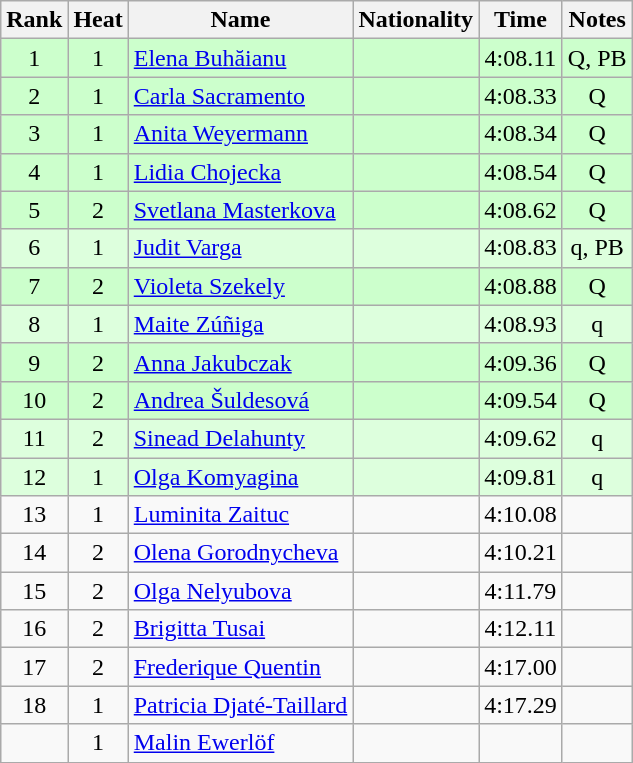<table class="wikitable sortable" style="text-align:center">
<tr>
<th>Rank</th>
<th>Heat</th>
<th>Name</th>
<th>Nationality</th>
<th>Time</th>
<th>Notes</th>
</tr>
<tr bgcolor=ccffcc>
<td>1</td>
<td>1</td>
<td align=left><a href='#'>Elena Buhăianu</a></td>
<td align=left></td>
<td>4:08.11</td>
<td>Q, PB</td>
</tr>
<tr bgcolor=ccffcc>
<td>2</td>
<td>1</td>
<td align=left><a href='#'>Carla Sacramento</a></td>
<td align=left></td>
<td>4:08.33</td>
<td>Q</td>
</tr>
<tr bgcolor=ccffcc>
<td>3</td>
<td>1</td>
<td align=left><a href='#'>Anita Weyermann</a></td>
<td align=left></td>
<td>4:08.34</td>
<td>Q</td>
</tr>
<tr bgcolor=ccffcc>
<td>4</td>
<td>1</td>
<td align=left><a href='#'>Lidia Chojecka</a></td>
<td align=left></td>
<td>4:08.54</td>
<td>Q</td>
</tr>
<tr bgcolor=ccffcc>
<td>5</td>
<td>2</td>
<td align=left><a href='#'>Svetlana Masterkova</a></td>
<td align=left></td>
<td>4:08.62</td>
<td>Q</td>
</tr>
<tr bgcolor=ddffdd>
<td>6</td>
<td>1</td>
<td align=left><a href='#'>Judit Varga</a></td>
<td align=left></td>
<td>4:08.83</td>
<td>q, PB</td>
</tr>
<tr bgcolor=ccffcc>
<td>7</td>
<td>2</td>
<td align=left><a href='#'>Violeta Szekely</a></td>
<td align=left></td>
<td>4:08.88</td>
<td>Q</td>
</tr>
<tr bgcolor=ddffdd>
<td>8</td>
<td>1</td>
<td align=left><a href='#'>Maite Zúñiga</a></td>
<td align=left></td>
<td>4:08.93</td>
<td>q</td>
</tr>
<tr bgcolor=ccffcc>
<td>9</td>
<td>2</td>
<td align=left><a href='#'>Anna Jakubczak</a></td>
<td align=left></td>
<td>4:09.36</td>
<td>Q</td>
</tr>
<tr bgcolor=ccffcc>
<td>10</td>
<td>2</td>
<td align=left><a href='#'>Andrea Šuldesová</a></td>
<td align=left></td>
<td>4:09.54</td>
<td>Q</td>
</tr>
<tr bgcolor=ddffdd>
<td>11</td>
<td>2</td>
<td align=left><a href='#'>Sinead Delahunty</a></td>
<td align=left></td>
<td>4:09.62</td>
<td>q</td>
</tr>
<tr bgcolor=ddffdd>
<td>12</td>
<td>1</td>
<td align=left><a href='#'>Olga Komyagina</a></td>
<td align=left></td>
<td>4:09.81</td>
<td>q</td>
</tr>
<tr>
<td>13</td>
<td>1</td>
<td align=left><a href='#'>Luminita Zaituc</a></td>
<td align=left></td>
<td>4:10.08</td>
<td></td>
</tr>
<tr>
<td>14</td>
<td>2</td>
<td align=left><a href='#'>Olena Gorodnycheva</a></td>
<td align=left></td>
<td>4:10.21</td>
<td></td>
</tr>
<tr>
<td>15</td>
<td>2</td>
<td align=left><a href='#'>Olga Nelyubova</a></td>
<td align=left></td>
<td>4:11.79</td>
<td></td>
</tr>
<tr>
<td>16</td>
<td>2</td>
<td align=left><a href='#'>Brigitta Tusai</a></td>
<td align=left></td>
<td>4:12.11</td>
<td></td>
</tr>
<tr>
<td>17</td>
<td>2</td>
<td align=left><a href='#'>Frederique Quentin</a></td>
<td align=left></td>
<td>4:17.00</td>
<td></td>
</tr>
<tr>
<td>18</td>
<td>1</td>
<td align=left><a href='#'>Patricia Djaté-Taillard</a></td>
<td align=left></td>
<td>4:17.29</td>
<td></td>
</tr>
<tr>
<td></td>
<td>1</td>
<td align=left><a href='#'>Malin Ewerlöf</a></td>
<td align=left></td>
<td></td>
<td></td>
</tr>
</table>
